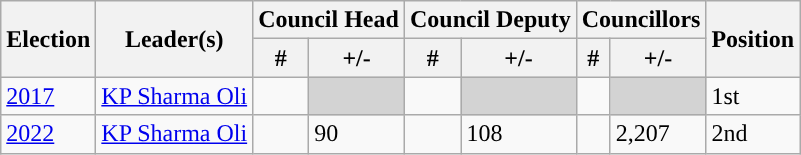<table class="wikitable">
<tr>
<th rowspan="2" style="background-color:">Election</th>
<th rowspan="2" style="background-color:">Leader(s)</th>
<th colspan="2" style="background-color:">Council Head</th>
<th colspan="2" style="background-color:">Council Deputy</th>
<th colspan="2" style="background-color:">Councillors</th>
<th rowspan="2" style="background-color:">Position</th>
</tr>
<tr>
<th style="background-color:">#</th>
<th style="background-color:">+/-</th>
<th style="background-color:">#</th>
<th style="background-color:">+/-</th>
<th style="background-color:">#</th>
<th style="background-color:">+/-</th>
</tr>
<tr>
<td><a href='#'>2017</a></td>
<td><a href='#'>KP Sharma Oli</a></td>
<td></td>
<td bgcolor="lightgrey"></td>
<td></td>
<td bgcolor="lightgrey"></td>
<td></td>
<td bgcolor="lightgrey"></td>
<td>1st</td>
</tr>
<tr>
<td><a href='#'>2022</a></td>
<td><a href='#'>KP Sharma Oli</a></td>
<td></td>
<td> 90</td>
<td></td>
<td> 108</td>
<td></td>
<td> 2,207</td>
<td> 2nd</td>
</tr>
</table>
